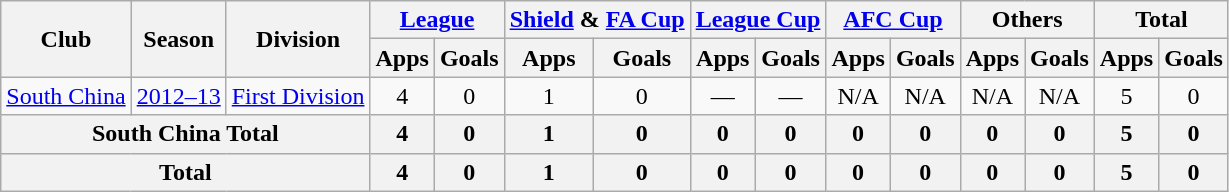<table class="wikitable" style="text-align: center;">
<tr>
<th rowspan="2">Club</th>
<th rowspan="2">Season</th>
<th rowspan="2">Division</th>
<th colspan="2"><a href='#'>League</a></th>
<th colspan="2"><a href='#'>Shield</a> & <a href='#'>FA Cup</a></th>
<th colspan="2"><a href='#'>League Cup</a></th>
<th colspan="2"><a href='#'>AFC Cup</a></th>
<th colspan="2">Others</th>
<th colspan="2">Total</th>
</tr>
<tr>
<th>Apps</th>
<th>Goals</th>
<th>Apps</th>
<th>Goals</th>
<th>Apps</th>
<th>Goals</th>
<th>Apps</th>
<th>Goals</th>
<th>Apps</th>
<th>Goals</th>
<th>Apps</th>
<th>Goals</th>
</tr>
<tr>
<td rowspan="1" valign="center"><a href='#'>South China</a></td>
<td><a href='#'>2012–13</a></td>
<td><a href='#'>First Division</a></td>
<td>4</td>
<td>0</td>
<td>1</td>
<td>0</td>
<td>—</td>
<td>—</td>
<td>N/A</td>
<td>N/A</td>
<td>N/A</td>
<td>N/A</td>
<td>5</td>
<td>0</td>
</tr>
<tr>
<th colspan="3">South China Total</th>
<th>4</th>
<th>0</th>
<th>1</th>
<th>0</th>
<th>0</th>
<th>0</th>
<th>0</th>
<th>0</th>
<th>0</th>
<th>0</th>
<th>5</th>
<th>0</th>
</tr>
<tr>
<th colspan="3">Total</th>
<th>4</th>
<th>0</th>
<th>1</th>
<th>0</th>
<th>0</th>
<th>0</th>
<th>0</th>
<th>0</th>
<th>0</th>
<th>0</th>
<th>5</th>
<th>0</th>
</tr>
</table>
